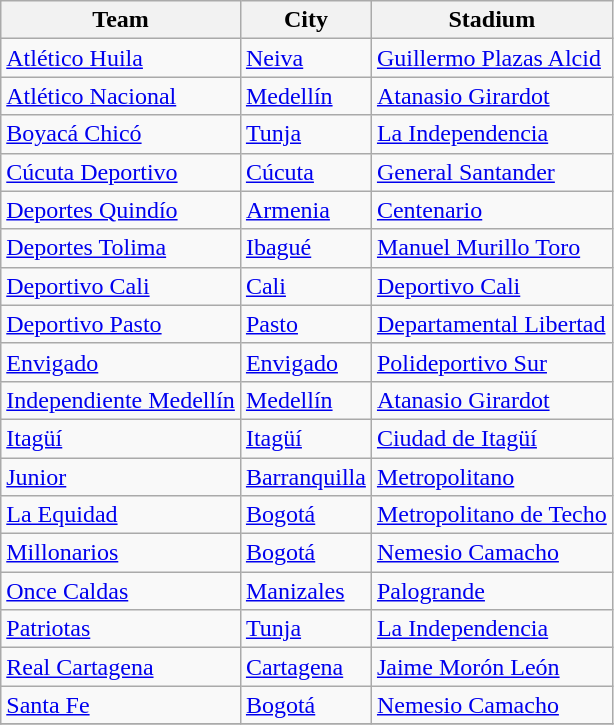<table class="wikitable sortable">
<tr>
<th>Team</th>
<th>City</th>
<th>Stadium</th>
</tr>
<tr>
<td><a href='#'>Atlético Huila</a></td>
<td><a href='#'>Neiva</a></td>
<td><a href='#'>Guillermo Plazas Alcid</a></td>
</tr>
<tr>
<td><a href='#'>Atlético Nacional</a></td>
<td><a href='#'>Medellín</a></td>
<td><a href='#'>Atanasio Girardot</a></td>
</tr>
<tr>
<td><a href='#'>Boyacá Chicó</a></td>
<td><a href='#'>Tunja</a></td>
<td><a href='#'>La Independencia</a></td>
</tr>
<tr>
<td><a href='#'>Cúcuta Deportivo</a></td>
<td><a href='#'>Cúcuta</a></td>
<td><a href='#'>General Santander</a></td>
</tr>
<tr>
<td><a href='#'>Deportes Quindío</a></td>
<td><a href='#'>Armenia</a></td>
<td><a href='#'>Centenario</a></td>
</tr>
<tr>
<td><a href='#'>Deportes Tolima</a></td>
<td><a href='#'>Ibagué</a></td>
<td><a href='#'>Manuel Murillo Toro</a></td>
</tr>
<tr>
<td><a href='#'>Deportivo Cali</a></td>
<td><a href='#'>Cali</a></td>
<td><a href='#'>Deportivo Cali</a></td>
</tr>
<tr>
<td><a href='#'>Deportivo Pasto</a></td>
<td><a href='#'>Pasto</a></td>
<td><a href='#'>Departamental Libertad</a></td>
</tr>
<tr>
<td><a href='#'>Envigado</a></td>
<td><a href='#'>Envigado</a></td>
<td><a href='#'>Polideportivo Sur</a></td>
</tr>
<tr>
<td><a href='#'>Independiente Medellín</a></td>
<td><a href='#'>Medellín</a></td>
<td><a href='#'>Atanasio Girardot</a></td>
</tr>
<tr>
<td><a href='#'>Itagüí</a></td>
<td><a href='#'>Itagüí</a></td>
<td><a href='#'>Ciudad de Itagüí</a></td>
</tr>
<tr>
<td><a href='#'>Junior</a></td>
<td><a href='#'>Barranquilla</a></td>
<td><a href='#'>Metropolitano</a></td>
</tr>
<tr>
<td><a href='#'>La Equidad</a></td>
<td><a href='#'>Bogotá</a></td>
<td><a href='#'>Metropolitano de Techo</a></td>
</tr>
<tr>
<td><a href='#'>Millonarios</a></td>
<td><a href='#'>Bogotá</a></td>
<td><a href='#'>Nemesio Camacho</a></td>
</tr>
<tr>
<td><a href='#'>Once Caldas</a></td>
<td><a href='#'>Manizales</a></td>
<td><a href='#'>Palogrande</a></td>
</tr>
<tr>
<td><a href='#'>Patriotas</a></td>
<td><a href='#'>Tunja</a></td>
<td><a href='#'>La Independencia</a></td>
</tr>
<tr>
<td><a href='#'>Real Cartagena</a></td>
<td><a href='#'>Cartagena</a></td>
<td><a href='#'>Jaime Morón León</a></td>
</tr>
<tr>
<td><a href='#'>Santa Fe</a></td>
<td><a href='#'>Bogotá</a></td>
<td><a href='#'>Nemesio Camacho</a></td>
</tr>
<tr>
</tr>
</table>
